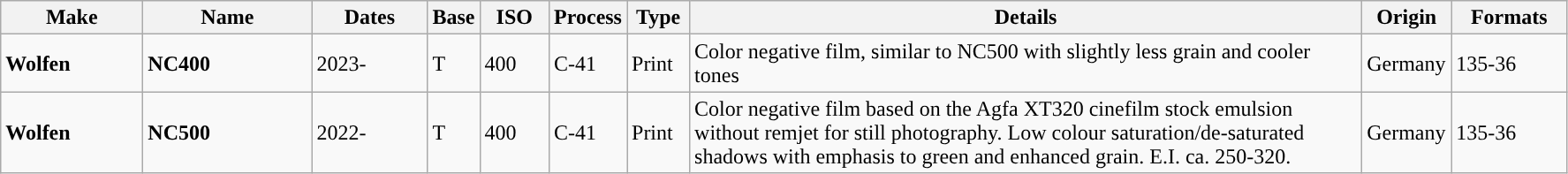<table class="wikitable">
<tr>
<th scope="col" style="width: 100px;">Make</th>
<th scope="col" style="width: 120px;">Name</th>
<th scope="col" style="width: 80px;">Dates</th>
<th scope="col" style="width: 30px;">Base</th>
<th scope="col" style="width: 45px;">ISO</th>
<th scope="col" style="width: 40px;">Process</th>
<th scope="col" style="width: 40px;">Type</th>
<th scope="col" style="width: 500px;">Details</th>
<th scope="col" style="width: 60px;">Origin</th>
<th scope="col" style="width: 80px;">Formats</th>
</tr>
<tr style=>
<td><strong>Wolfen</strong></td>
<td><strong>NC400</strong></td>
<td>2023-</td>
<td>T</td>
<td>400</td>
<td>C-41</td>
<td>Print</td>
<td>Color negative film, similar to NC500 with slightly less grain and cooler tones</td>
<td>Germany</td>
<td>135-36</td>
</tr>
<tr>
<td><strong>Wolfen</strong></td>
<td><strong>NC500</strong></td>
<td>2022-</td>
<td>T</td>
<td>400</td>
<td>C-41</td>
<td>Print</td>
<td>Color negative film based on the Agfa XT320 cinefilm stock emulsion without remjet for still photography. Low colour saturation/de-saturated shadows with emphasis to green and enhanced grain. E.I. ca. 250-320.</td>
<td>Germany</td>
<td>135-36</td>
</tr>
</table>
